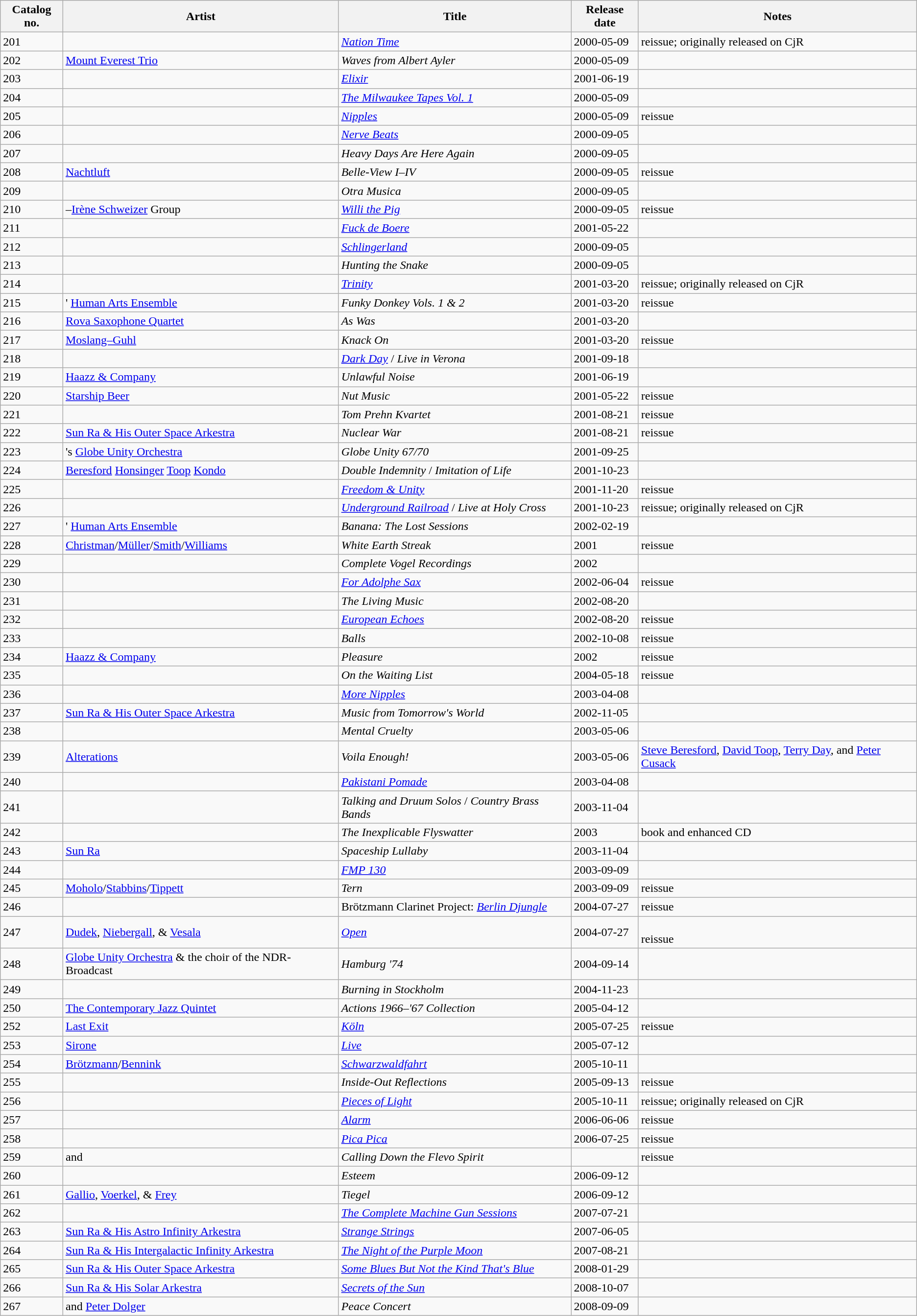<table class="wikitable sortable" style="text-align: left;">
<tr>
<th>Catalog no.</th>
<th>Artist</th>
<th>Title</th>
<th>Release date</th>
<th>Notes</th>
</tr>
<tr>
<td>201</td>
<td></td>
<td><em><a href='#'>Nation Time</a></em></td>
<td>2000-05-09</td>
<td>reissue; originally released on CjR</td>
</tr>
<tr>
<td>202</td>
<td><a href='#'>Mount Everest Trio</a></td>
<td><em>Waves from Albert Ayler</em></td>
<td>2000-05-09</td>
<td></td>
</tr>
<tr>
<td>203</td>
<td></td>
<td><em><a href='#'>Elixir</a></em></td>
<td>2001-06-19</td>
<td></td>
</tr>
<tr>
<td>204</td>
<td></td>
<td><em><a href='#'>The Milwaukee Tapes Vol. 1</a></em></td>
<td>2000-05-09</td>
<td></td>
</tr>
<tr>
<td>205</td>
<td></td>
<td><em><a href='#'>Nipples</a></em></td>
<td>2000-05-09</td>
<td>reissue</td>
</tr>
<tr>
<td>206</td>
<td></td>
<td><em><a href='#'>Nerve Beats</a></em></td>
<td>2000-09-05</td>
<td></td>
</tr>
<tr>
<td>207</td>
<td></td>
<td><em>Heavy Days Are Here Again</em></td>
<td>2000-09-05</td>
<td></td>
</tr>
<tr>
<td>208</td>
<td><a href='#'>Nachtluft</a></td>
<td><em>Belle-View I–IV</em></td>
<td>2000-09-05</td>
<td>reissue</td>
</tr>
<tr>
<td>209</td>
<td></td>
<td><em>Otra Musica</em></td>
<td>2000-09-05</td>
<td></td>
</tr>
<tr>
<td>210</td>
<td>–<a href='#'>Irène Schweizer</a> Group</td>
<td><em><a href='#'>Willi the Pig</a></em></td>
<td>2000-09-05</td>
<td>reissue</td>
</tr>
<tr>
<td>211</td>
<td></td>
<td><em><a href='#'>Fuck de Boere</a></em></td>
<td>2001-05-22</td>
<td></td>
</tr>
<tr>
<td>212</td>
<td></td>
<td><em><a href='#'>Schlingerland</a></em></td>
<td>2000-09-05</td>
<td></td>
</tr>
<tr>
<td>213</td>
<td></td>
<td><em>Hunting the Snake</em></td>
<td>2000-09-05</td>
<td></td>
</tr>
<tr>
<td>214</td>
<td></td>
<td><em><a href='#'>Trinity</a></em></td>
<td>2001-03-20</td>
<td>reissue; originally released on CjR</td>
</tr>
<tr>
<td>215</td>
<td>' <a href='#'>Human Arts Ensemble</a></td>
<td><em>Funky Donkey Vols. 1 & 2</em></td>
<td>2001-03-20</td>
<td>reissue</td>
</tr>
<tr>
<td>216</td>
<td><a href='#'>Rova Saxophone Quartet</a></td>
<td><em>As Was</em></td>
<td>2001-03-20</td>
<td></td>
</tr>
<tr>
<td>217</td>
<td><a href='#'>Moslang–Guhl</a></td>
<td><em>Knack On</em></td>
<td>2001-03-20</td>
<td>reissue</td>
</tr>
<tr>
<td>218</td>
<td></td>
<td><em><a href='#'>Dark Day</a></em> / <em>Live in Verona</em></td>
<td>2001-09-18</td>
<td></td>
</tr>
<tr>
<td>219</td>
<td><a href='#'>Haazz & Company</a></td>
<td><em>Unlawful Noise</em></td>
<td>2001-06-19</td>
<td></td>
</tr>
<tr>
<td>220</td>
<td><a href='#'>Starship Beer</a></td>
<td><em>Nut Music</em></td>
<td>2001-05-22</td>
<td>reissue</td>
</tr>
<tr>
<td>221</td>
<td></td>
<td><em>Tom Prehn Kvartet</em></td>
<td>2001-08-21</td>
<td>reissue</td>
</tr>
<tr>
<td>222</td>
<td><a href='#'>Sun Ra & His Outer Space Arkestra</a></td>
<td><em>Nuclear War</em></td>
<td>2001-08-21</td>
<td>reissue</td>
</tr>
<tr>
<td>223</td>
<td>'s <a href='#'>Globe Unity Orchestra</a></td>
<td><em>Globe Unity 67/70</em></td>
<td>2001-09-25</td>
<td></td>
</tr>
<tr>
<td>224</td>
<td><a href='#'>Beresford</a> <a href='#'>Honsinger</a> <a href='#'>Toop</a> <a href='#'>Kondo</a></td>
<td><em>Double Indemnity</em> / <em>Imitation of Life</em></td>
<td>2001-10-23</td>
<td></td>
</tr>
<tr>
<td>225</td>
<td></td>
<td><em><a href='#'>Freedom & Unity</a></em></td>
<td>2001-11-20</td>
<td>reissue</td>
</tr>
<tr>
<td>226</td>
<td></td>
<td><em><a href='#'>Underground Railroad</a></em> / <em>Live at Holy Cross</em></td>
<td>2001-10-23</td>
<td>reissue; originally released on CjR</td>
</tr>
<tr>
<td>227</td>
<td>' <a href='#'>Human Arts Ensemble</a></td>
<td><em>Banana: The Lost Sessions</em></td>
<td>2002-02-19</td>
<td></td>
</tr>
<tr>
<td>228</td>
<td><a href='#'>Christman</a>/<a href='#'>Müller</a>/<a href='#'>Smith</a>/<a href='#'>Williams</a></td>
<td><em>White Earth Streak</em></td>
<td>2001</td>
<td>reissue</td>
</tr>
<tr>
<td>229</td>
<td></td>
<td><em>Complete Vogel Recordings</em></td>
<td>2002</td>
<td></td>
</tr>
<tr>
<td>230</td>
<td></td>
<td><em><a href='#'>For Adolphe Sax</a></em></td>
<td>2002-06-04</td>
<td>reissue</td>
</tr>
<tr>
<td>231</td>
<td></td>
<td><em>The Living Music</em></td>
<td>2002-08-20</td>
<td></td>
</tr>
<tr>
<td>232</td>
<td></td>
<td><em><a href='#'>European Echoes</a></em></td>
<td>2002-08-20</td>
<td>reissue</td>
</tr>
<tr>
<td>233</td>
<td></td>
<td><em>Balls</em></td>
<td>2002-10-08</td>
<td>reissue</td>
</tr>
<tr>
<td>234</td>
<td><a href='#'>Haazz & Company</a></td>
<td><em>Pleasure</em></td>
<td>2002</td>
<td>reissue</td>
</tr>
<tr>
<td>235</td>
<td></td>
<td><em>On the Waiting List</em></td>
<td>2004-05-18</td>
<td>reissue</td>
</tr>
<tr>
<td>236</td>
<td></td>
<td><em><a href='#'>More Nipples</a></em></td>
<td>2003-04-08</td>
<td></td>
</tr>
<tr>
<td>237</td>
<td><a href='#'>Sun Ra & His Outer Space Arkestra</a></td>
<td><em>Music from Tomorrow's World</em></td>
<td>2002-11-05</td>
<td></td>
</tr>
<tr>
<td>238</td>
<td></td>
<td><em>Mental Cruelty</em></td>
<td>2003-05-06</td>
<td></td>
</tr>
<tr>
<td>239</td>
<td><a href='#'>Alterations</a></td>
<td><em>Voila Enough!</em></td>
<td>2003-05-06</td>
<td><a href='#'>Steve Beresford</a>, <a href='#'>David Toop</a>, <a href='#'>Terry Day</a>, and <a href='#'>Peter Cusack</a></td>
</tr>
<tr>
<td>240</td>
<td></td>
<td><em><a href='#'>Pakistani Pomade</a></em></td>
<td>2003-04-08</td>
<td></td>
</tr>
<tr>
<td>241</td>
<td></td>
<td><em>Talking and Druum Solos</em> / <em>Country Brass Bands</em></td>
<td>2003-11-04</td>
<td></td>
</tr>
<tr>
<td>242</td>
<td></td>
<td><em>The Inexplicable Flyswatter</em></td>
<td>2003</td>
<td>book and enhanced CD</td>
</tr>
<tr>
<td>243</td>
<td><a href='#'>Sun Ra</a></td>
<td><em>Spaceship Lullaby</em></td>
<td>2003-11-04</td>
<td></td>
</tr>
<tr>
<td>244</td>
<td></td>
<td><em><a href='#'>FMP 130</a></em></td>
<td>2003-09-09</td>
<td></td>
</tr>
<tr>
<td>245</td>
<td><a href='#'>Moholo</a>/<a href='#'>Stabbins</a>/<a href='#'>Tippett</a></td>
<td><em>Tern</em></td>
<td>2003-09-09</td>
<td>reissue</td>
</tr>
<tr>
<td>246</td>
<td></td>
<td>Brötzmann Clarinet Project: <em><a href='#'>Berlin Djungle</a></em></td>
<td>2004-07-27</td>
<td>reissue</td>
</tr>
<tr>
<td>247</td>
<td><a href='#'>Dudek</a>, <a href='#'>Niebergall</a>, & <a href='#'>Vesala</a></td>
<td><em><a href='#'>Open</a></em></td>
<td>2004-07-27</td>
<td><br>reissue</td>
</tr>
<tr>
<td>248</td>
<td><a href='#'>Globe Unity Orchestra</a> & the choir of the NDR-Broadcast</td>
<td><em>Hamburg '74</em></td>
<td>2004-09-14</td>
<td></td>
</tr>
<tr>
<td>249</td>
<td></td>
<td><em>Burning in Stockholm</em></td>
<td>2004-11-23</td>
<td></td>
</tr>
<tr>
<td>250</td>
<td><a href='#'>The Contemporary Jazz Quintet</a></td>
<td><em>Actions 1966–'67 Collection</em></td>
<td>2005-04-12</td>
<td></td>
</tr>
<tr>
<td>252</td>
<td><a href='#'>Last Exit</a></td>
<td><em><a href='#'>Köln</a></em></td>
<td>2005-07-25</td>
<td>reissue</td>
</tr>
<tr>
<td>253</td>
<td><a href='#'>Sirone</a></td>
<td><em><a href='#'>Live</a></em></td>
<td>2005-07-12</td>
<td></td>
</tr>
<tr>
<td>254</td>
<td><a href='#'>Brötzmann</a>/<a href='#'>Bennink</a></td>
<td><em><a href='#'>Schwarzwaldfahrt</a></em></td>
<td>2005-10-11</td>
<td></td>
</tr>
<tr>
<td>255</td>
<td></td>
<td><em>Inside-Out Reflections</em></td>
<td>2005-09-13</td>
<td>reissue</td>
</tr>
<tr>
<td>256</td>
<td></td>
<td><em><a href='#'>Pieces of Light</a></em></td>
<td>2005-10-11</td>
<td>reissue; originally released on CjR</td>
</tr>
<tr>
<td>257</td>
<td></td>
<td><em><a href='#'>Alarm</a></em></td>
<td>2006-06-06</td>
<td>reissue</td>
</tr>
<tr>
<td>258</td>
<td></td>
<td><em><a href='#'>Pica Pica</a></em></td>
<td>2006-07-25</td>
<td>reissue</td>
</tr>
<tr>
<td>259</td>
<td> and </td>
<td><em>Calling Down the Flevo Spirit</em></td>
<td></td>
<td>reissue</td>
</tr>
<tr>
<td>260</td>
<td></td>
<td><em>Esteem</em></td>
<td>2006-09-12</td>
<td></td>
</tr>
<tr>
<td>261</td>
<td><a href='#'>Gallio</a>, <a href='#'>Voerkel</a>, & <a href='#'>Frey</a></td>
<td><em>Tiegel</em></td>
<td>2006-09-12</td>
<td></td>
</tr>
<tr>
<td>262</td>
<td></td>
<td><em><a href='#'>The Complete Machine Gun Sessions</a></em></td>
<td>2007-07-21</td>
<td></td>
</tr>
<tr>
<td>263</td>
<td><a href='#'>Sun Ra & His Astro Infinity Arkestra</a></td>
<td><em><a href='#'>Strange Strings</a></em></td>
<td>2007-06-05</td>
<td></td>
</tr>
<tr>
<td>264</td>
<td><a href='#'>Sun Ra & His Intergalactic Infinity Arkestra</a></td>
<td><em><a href='#'>The Night of the Purple Moon</a></em></td>
<td>2007-08-21</td>
<td></td>
</tr>
<tr>
<td>265</td>
<td><a href='#'>Sun Ra & His Outer Space Arkestra</a></td>
<td><em><a href='#'>Some Blues But Not the Kind That's Blue</a></em></td>
<td>2008-01-29</td>
<td></td>
</tr>
<tr>
<td>266</td>
<td><a href='#'>Sun Ra & His Solar Arkestra</a></td>
<td><em><a href='#'>Secrets of the Sun</a></em></td>
<td>2008-10-07</td>
<td></td>
</tr>
<tr>
<td>267</td>
<td> and <a href='#'>Peter Dolger</a></td>
<td><em>Peace Concert</em></td>
<td>2008-09-09</td>
<td></td>
</tr>
</table>
